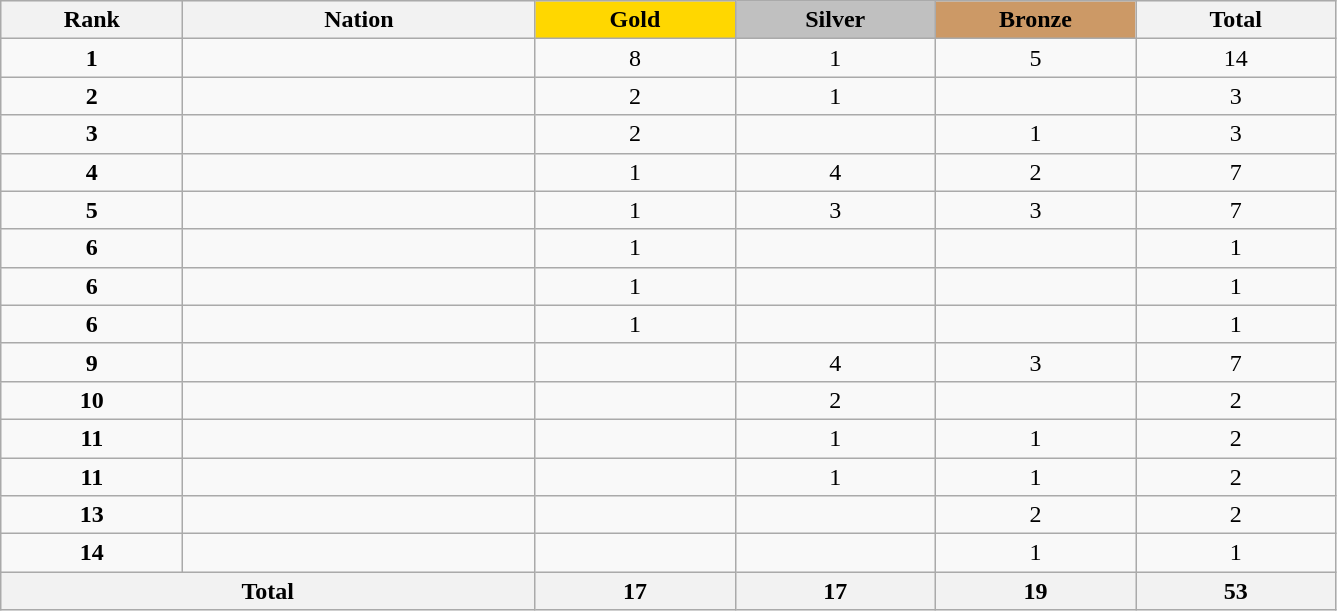<table class="wikitable collapsible autocollapse plainrowheaders" width=70.5% style="text-align:center;">
<tr style="background-color:#EDEDED;">
<th width=100px class="hintergrundfarbe5">Rank</th>
<th width=200px class="hintergrundfarbe6">Nation</th>
<th style="background:    gold; width:15%">Gold</th>
<th style="background:  silver; width:15%">Silver</th>
<th style="background: #CC9966; width:15%">Bronze</th>
<th class="hintergrundfarbe6" style="width:15%">Total</th>
</tr>
<tr>
<td><strong>1</strong></td>
<td align=left></td>
<td>8</td>
<td>1</td>
<td>5</td>
<td>14</td>
</tr>
<tr>
<td><strong>2</strong></td>
<td align=left></td>
<td>2</td>
<td>1</td>
<td></td>
<td>3</td>
</tr>
<tr>
<td><strong>3</strong></td>
<td align=left></td>
<td>2</td>
<td></td>
<td>1</td>
<td>3</td>
</tr>
<tr>
<td><strong>4</strong></td>
<td align=left></td>
<td>1</td>
<td>4</td>
<td>2</td>
<td>7</td>
</tr>
<tr>
<td><strong>5</strong></td>
<td align=left></td>
<td>1</td>
<td>3</td>
<td>3</td>
<td>7</td>
</tr>
<tr>
<td><strong>6</strong></td>
<td align=left></td>
<td>1</td>
<td></td>
<td></td>
<td>1</td>
</tr>
<tr>
<td><strong>6</strong></td>
<td align=left></td>
<td>1</td>
<td></td>
<td></td>
<td>1</td>
</tr>
<tr>
<td><strong>6</strong></td>
<td align=left></td>
<td>1</td>
<td></td>
<td></td>
<td>1</td>
</tr>
<tr>
<td><strong>9</strong></td>
<td align=left></td>
<td></td>
<td>4</td>
<td>3</td>
<td>7</td>
</tr>
<tr>
<td><strong>10</strong></td>
<td align=left></td>
<td></td>
<td>2</td>
<td></td>
<td>2</td>
</tr>
<tr>
<td><strong>11</strong></td>
<td align=left></td>
<td></td>
<td>1</td>
<td>1</td>
<td>2</td>
</tr>
<tr>
<td><strong>11</strong></td>
<td align=left></td>
<td></td>
<td>1</td>
<td>1</td>
<td>2</td>
</tr>
<tr>
<td><strong>13</strong></td>
<td align=left></td>
<td></td>
<td></td>
<td>2</td>
<td>2</td>
</tr>
<tr>
<td><strong>14</strong></td>
<td align=left></td>
<td></td>
<td></td>
<td>1</td>
<td>1</td>
</tr>
<tr>
<th colspan=2>Total</th>
<th>17</th>
<th>17</th>
<th>19</th>
<th>53</th>
</tr>
</table>
